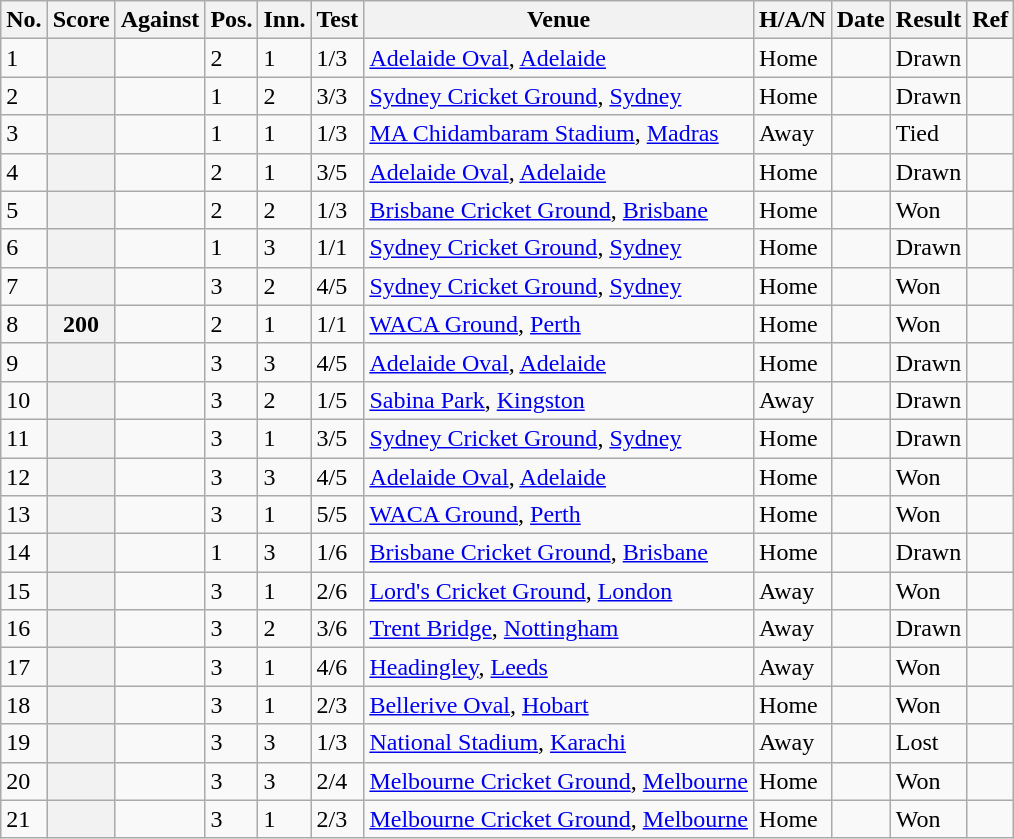<table class="wikitable sortable plainrowheaders">
<tr>
<th>No.</th>
<th>Score</th>
<th>Against</th>
<th>Pos.</th>
<th>Inn.</th>
<th>Test</th>
<th>Venue</th>
<th>H/A/N</th>
<th>Date</th>
<th>Result</th>
<th>Ref</th>
</tr>
<tr>
<td>1</td>
<th scope="row"></th>
<td></td>
<td>2</td>
<td>1</td>
<td>1/3</td>
<td><a href='#'>Adelaide Oval</a>, <a href='#'>Adelaide</a></td>
<td>Home</td>
<td></td>
<td>Drawn</td>
<td></td>
</tr>
<tr>
<td>2</td>
<th scope="row"></th>
<td></td>
<td>1</td>
<td>2</td>
<td>3/3</td>
<td><a href='#'>Sydney Cricket Ground</a>, <a href='#'>Sydney</a></td>
<td>Home</td>
<td></td>
<td>Drawn</td>
<td></td>
</tr>
<tr>
<td>3</td>
<th scope="row"></th>
<td></td>
<td>1</td>
<td>1</td>
<td>1/3</td>
<td><a href='#'>MA Chidambaram Stadium</a>, <a href='#'>Madras</a></td>
<td>Away</td>
<td></td>
<td>Tied</td>
<td></td>
</tr>
<tr>
<td>4</td>
<th scope="row"></th>
<td></td>
<td>2</td>
<td>1</td>
<td>3/5</td>
<td><a href='#'>Adelaide Oval</a>, <a href='#'>Adelaide</a></td>
<td>Home</td>
<td></td>
<td>Drawn</td>
<td></td>
</tr>
<tr>
<td>5</td>
<th scope="row"> </th>
<td></td>
<td>2</td>
<td>2</td>
<td>1/3</td>
<td><a href='#'>Brisbane Cricket Ground</a>, <a href='#'>Brisbane</a></td>
<td>Home</td>
<td></td>
<td>Won</td>
<td></td>
</tr>
<tr>
<td>6</td>
<th scope="row"> </th>
<td></td>
<td>1</td>
<td>3</td>
<td>1/1</td>
<td><a href='#'>Sydney Cricket Ground</a>, <a href='#'>Sydney</a></td>
<td>Home</td>
<td></td>
<td>Drawn</td>
<td></td>
</tr>
<tr>
<td>7</td>
<th scope="row"></th>
<td></td>
<td>3</td>
<td>2</td>
<td>4/5</td>
<td><a href='#'>Sydney Cricket Ground</a>, <a href='#'>Sydney</a></td>
<td>Home</td>
<td></td>
<td>Won</td>
<td></td>
</tr>
<tr>
<td>8</td>
<th scope="row">200</th>
<td></td>
<td>2</td>
<td>1</td>
<td>1/1</td>
<td><a href='#'>WACA Ground</a>, <a href='#'>Perth</a></td>
<td>Home</td>
<td></td>
<td>Won</td>
<td></td>
</tr>
<tr>
<td>9</td>
<th scope="row"></th>
<td></td>
<td>3</td>
<td>3</td>
<td>4/5</td>
<td><a href='#'>Adelaide Oval</a>, <a href='#'>Adelaide</a></td>
<td>Home</td>
<td></td>
<td>Drawn</td>
<td></td>
</tr>
<tr>
<td>10</td>
<th scope="row"> </th>
<td></td>
<td>3</td>
<td>2</td>
<td>1/5</td>
<td><a href='#'>Sabina Park</a>, <a href='#'>Kingston</a></td>
<td>Away</td>
<td></td>
<td>Drawn</td>
<td></td>
</tr>
<tr>
<td>11</td>
<th scope="row"></th>
<td></td>
<td>3</td>
<td>1</td>
<td>3/5</td>
<td><a href='#'>Sydney Cricket Ground</a>, <a href='#'>Sydney</a></td>
<td>Home</td>
<td></td>
<td>Drawn</td>
<td></td>
</tr>
<tr>
<td>12</td>
<th scope="row"></th>
<td></td>
<td>3</td>
<td>3</td>
<td>4/5</td>
<td><a href='#'>Adelaide Oval</a>, <a href='#'>Adelaide</a></td>
<td>Home</td>
<td></td>
<td>Won</td>
<td></td>
</tr>
<tr>
<td>13</td>
<th scope="row"></th>
<td></td>
<td>3</td>
<td>1</td>
<td>5/5</td>
<td><a href='#'>WACA Ground</a>, <a href='#'>Perth</a></td>
<td>Home</td>
<td></td>
<td>Won</td>
<td></td>
</tr>
<tr>
<td>14</td>
<th scope="row"> </th>
<td></td>
<td>1</td>
<td>3</td>
<td>1/6</td>
<td><a href='#'>Brisbane Cricket Ground</a>, <a href='#'>Brisbane</a></td>
<td>Home</td>
<td></td>
<td>Drawn</td>
<td></td>
</tr>
<tr>
<td>15</td>
<th scope="row"></th>
<td></td>
<td>3</td>
<td>1</td>
<td>2/6</td>
<td><a href='#'>Lord's Cricket Ground</a>, <a href='#'>London</a></td>
<td>Away</td>
<td></td>
<td>Won</td>
<td></td>
</tr>
<tr>
<td>16</td>
<th scope="row"></th>
<td></td>
<td>3</td>
<td>2</td>
<td>3/6</td>
<td><a href='#'>Trent Bridge</a>, <a href='#'>Nottingham</a></td>
<td>Away</td>
<td></td>
<td>Drawn</td>
<td></td>
</tr>
<tr>
<td>17</td>
<th scope="row"></th>
<td></td>
<td>3</td>
<td>1</td>
<td>4/6</td>
<td><a href='#'>Headingley</a>, <a href='#'>Leeds</a></td>
<td>Away</td>
<td></td>
<td>Won</td>
<td></td>
</tr>
<tr>
<td>18</td>
<th scope="row"></th>
<td></td>
<td>3</td>
<td>1</td>
<td>2/3</td>
<td><a href='#'>Bellerive Oval</a>, <a href='#'>Hobart</a></td>
<td>Home</td>
<td></td>
<td>Won</td>
<td></td>
</tr>
<tr>
<td>19</td>
<th scope="row"></th>
<td></td>
<td>3</td>
<td>3</td>
<td>1/3</td>
<td><a href='#'>National Stadium</a>, <a href='#'>Karachi</a></td>
<td>Away</td>
<td></td>
<td>Lost</td>
<td></td>
</tr>
<tr>
<td>20</td>
<th scope="row"></th>
<td></td>
<td>3</td>
<td>3</td>
<td>2/4</td>
<td><a href='#'>Melbourne Cricket Ground</a>, <a href='#'>Melbourne</a></td>
<td>Home</td>
<td></td>
<td>Won</td>
<td></td>
</tr>
<tr>
<td>21</td>
<th scope="row"></th>
<td></td>
<td>3</td>
<td>1</td>
<td>2/3</td>
<td><a href='#'>Melbourne Cricket Ground</a>, <a href='#'>Melbourne</a></td>
<td>Home</td>
<td></td>
<td>Won</td>
<td></td>
</tr>
</table>
